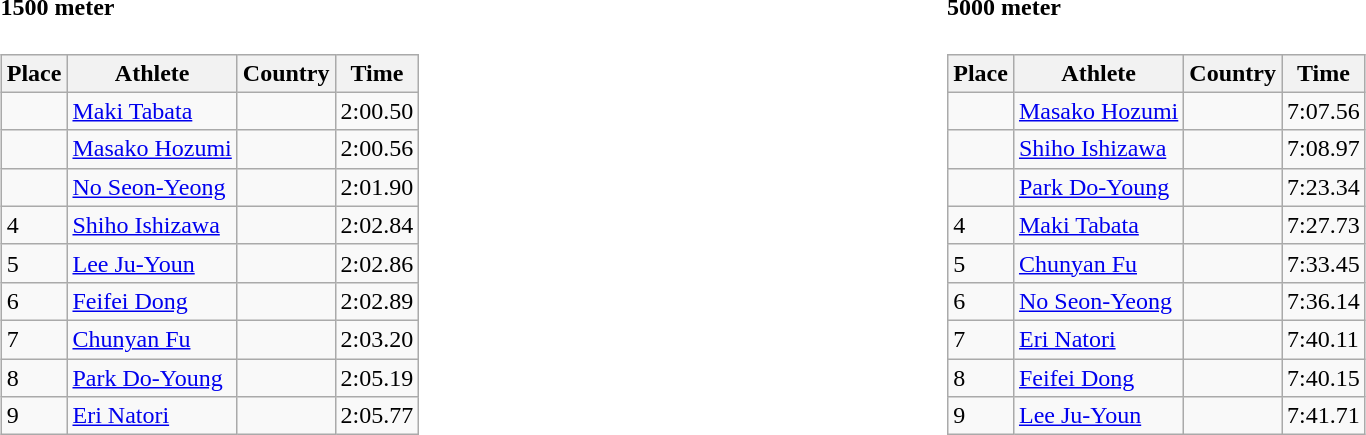<table width=100%>
<tr>
<td width=50% align=left valign=top><br><h4>1500 meter</h4><table class="wikitable">
<tr>
<th>Place</th>
<th>Athlete</th>
<th>Country</th>
<th>Time</th>
</tr>
<tr>
<td></td>
<td><a href='#'>Maki Tabata</a></td>
<td></td>
<td>2:00.50</td>
</tr>
<tr>
<td></td>
<td><a href='#'>Masako Hozumi</a></td>
<td></td>
<td>2:00.56</td>
</tr>
<tr>
<td></td>
<td><a href='#'>No Seon-Yeong</a></td>
<td></td>
<td>2:01.90</td>
</tr>
<tr>
<td>4</td>
<td><a href='#'>Shiho Ishizawa</a></td>
<td></td>
<td>2:02.84</td>
</tr>
<tr>
<td>5</td>
<td><a href='#'>Lee Ju-Youn</a></td>
<td></td>
<td>2:02.86</td>
</tr>
<tr>
<td>6</td>
<td><a href='#'>Feifei Dong</a></td>
<td></td>
<td>2:02.89</td>
</tr>
<tr>
<td>7</td>
<td><a href='#'>Chunyan Fu</a></td>
<td></td>
<td>2:03.20</td>
</tr>
<tr>
<td>8</td>
<td><a href='#'>Park Do-Young</a></td>
<td></td>
<td>2:05.19</td>
</tr>
<tr>
<td>9</td>
<td><a href='#'>Eri Natori</a></td>
<td></td>
<td>2:05.77</td>
</tr>
</table>
</td>
<td width=50% align=left valign=top><br><h4>5000 meter</h4><table class="wikitable">
<tr>
<th>Place</th>
<th>Athlete</th>
<th>Country</th>
<th>Time</th>
</tr>
<tr>
<td></td>
<td><a href='#'>Masako Hozumi</a></td>
<td></td>
<td>7:07.56</td>
</tr>
<tr>
<td></td>
<td><a href='#'>Shiho Ishizawa</a></td>
<td></td>
<td>7:08.97</td>
</tr>
<tr>
<td></td>
<td><a href='#'>Park Do-Young</a></td>
<td></td>
<td>7:23.34</td>
</tr>
<tr>
<td>4</td>
<td><a href='#'>Maki Tabata</a></td>
<td></td>
<td>7:27.73</td>
</tr>
<tr>
<td>5</td>
<td><a href='#'>Chunyan Fu</a></td>
<td></td>
<td>7:33.45</td>
</tr>
<tr>
<td>6</td>
<td><a href='#'>No Seon-Yeong</a></td>
<td></td>
<td>7:36.14</td>
</tr>
<tr>
<td>7</td>
<td><a href='#'>Eri Natori</a></td>
<td></td>
<td>7:40.11</td>
</tr>
<tr>
<td>8</td>
<td><a href='#'>Feifei Dong</a></td>
<td></td>
<td>7:40.15</td>
</tr>
<tr>
<td>9</td>
<td><a href='#'>Lee Ju-Youn</a></td>
<td></td>
<td>7:41.71</td>
</tr>
</table>
</td>
</tr>
</table>
